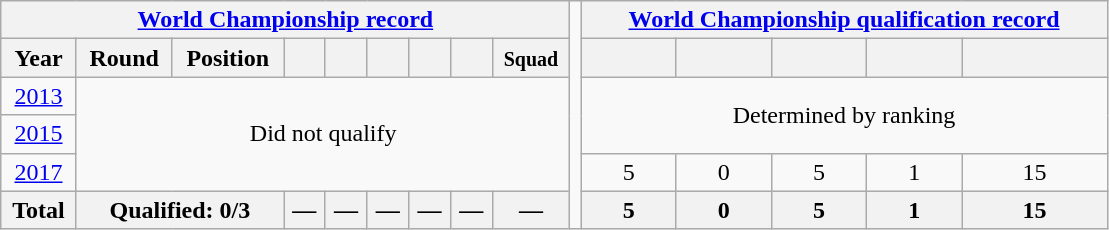<table class="wikitable" style="text-align: center;">
<tr>
<th colspan=9><a href='#'>World Championship record</a></th>
<td width=1% rowspan=6></td>
<th colspan=5><a href='#'>World Championship qualification record</a></th>
</tr>
<tr>
<th>Year</th>
<th>Round</th>
<th>Position</th>
<th></th>
<th></th>
<th></th>
<th></th>
<th></th>
<th><small>Squad</small></th>
<th></th>
<th></th>
<th></th>
<th></th>
<th></th>
</tr>
<tr>
<td> <a href='#'>2013</a></td>
<td colspan="8" rowspan="3">Did not qualify</td>
<td colspan="5" rowspan="2">Determined by ranking</td>
</tr>
<tr>
<td> <a href='#'>2015</a></td>
</tr>
<tr>
<td> <a href='#'>2017</a></td>
<td>5</td>
<td>0</td>
<td>5</td>
<td>1</td>
<td>15</td>
</tr>
<tr>
<th>Total</th>
<th colspan="2">Qualified: 0/3</th>
<th>—</th>
<th>—</th>
<th>—</th>
<th>—</th>
<th>—</th>
<th>—</th>
<th>5</th>
<th>0</th>
<th>5</th>
<th>1</th>
<th>15</th>
</tr>
</table>
